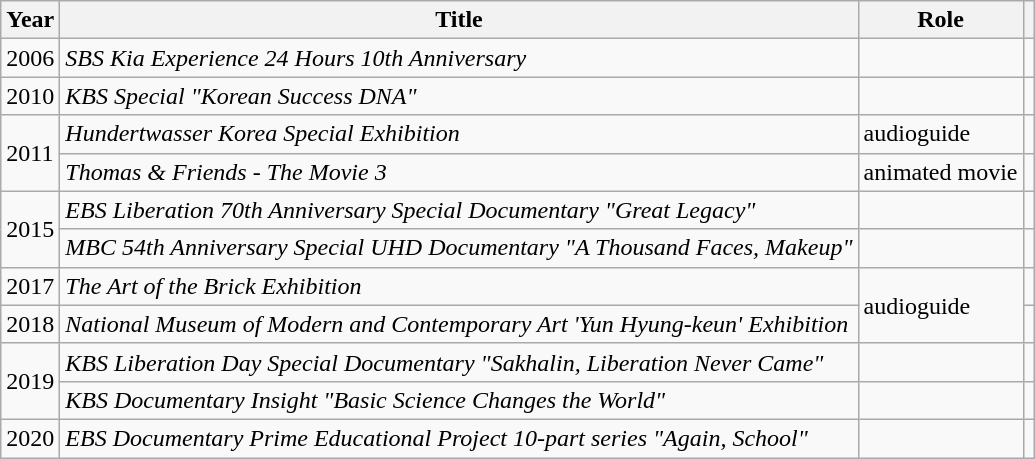<table class="wikitable">
<tr>
<th>Year</th>
<th>Title</th>
<th>Role</th>
<th class="unsortable"></th>
</tr>
<tr>
<td>2006</td>
<td><em>SBS Kia Experience 24 Hours 10th Anniversary</em></td>
<td></td>
<td></td>
</tr>
<tr>
<td>2010</td>
<td><em>KBS Special "Korean Success DNA"</em></td>
<td></td>
<td></td>
</tr>
<tr>
<td rowspan="2">2011</td>
<td><em>Hundertwasser Korea Special Exhibition</em></td>
<td>audioguide</td>
<td></td>
</tr>
<tr>
<td><em>Thomas & Friends - The Movie 3</em></td>
<td>animated movie</td>
<td></td>
</tr>
<tr>
<td rowspan="2">2015</td>
<td><em>EBS Liberation 70th Anniversary Special Documentary "Great Legacy"</em></td>
<td></td>
<td></td>
</tr>
<tr>
<td><em>MBC 54th Anniversary Special UHD Documentary "A Thousand Faces, Makeup"</em></td>
<td></td>
<td></td>
</tr>
<tr>
<td>2017</td>
<td><em>The Art of the Brick Exhibition</em></td>
<td rowspan="2">audioguide</td>
<td></td>
</tr>
<tr>
<td>2018</td>
<td><em>National Museum of Modern and Contemporary Art 'Yun Hyung-keun' Exhibition</em></td>
<td></td>
</tr>
<tr>
<td rowspan="2">2019</td>
<td><em>KBS Liberation Day Special Documentary "Sakhalin, Liberation Never Came"</em></td>
<td></td>
<td></td>
</tr>
<tr>
<td><em>KBS Documentary Insight "Basic Science Changes the World"</em></td>
<td></td>
<td></td>
</tr>
<tr>
<td>2020</td>
<td><em>EBS Documentary Prime Educational Project 10-part series "Again, School"</em></td>
<td></td>
<td></td>
</tr>
</table>
